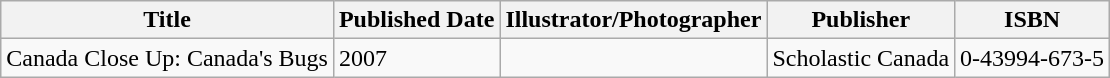<table class="wikitable sortable">
<tr>
<th><strong>Title</strong></th>
<th><strong>Published Date</strong></th>
<th><strong>Illustrator/Photographer</strong></th>
<th><strong>Publisher</strong></th>
<th><strong>ISBN</strong></th>
</tr>
<tr>
<td>Canada Close Up: Canada's Bugs</td>
<td>2007</td>
<td></td>
<td>Scholastic Canada</td>
<td>0-43994-673-5</td>
</tr>
</table>
